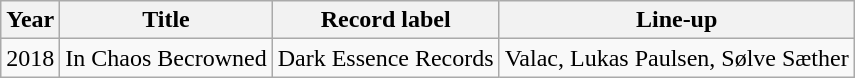<table class="wikitable">
<tr>
<th align="center" valign="top">Year</th>
<th align="center" valign="top">Title</th>
<th align="center" valign="top">Record label</th>
<th align="center" valign="top">Line-up</th>
</tr>
<tr>
<td align="left" valign="top">2018</td>
<td align="left" valign="top">In Chaos Becrowned</td>
<td align="left" valign="top">Dark Essence Records</td>
<td align="left" valign="top">Valac, Lukas Paulsen, Sølve Sæther</td>
</tr>
</table>
